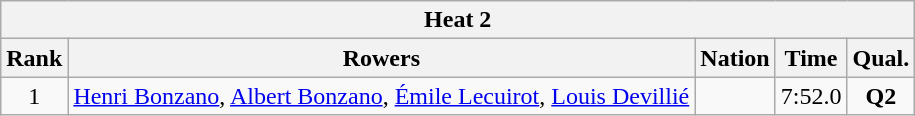<table class="wikitable" style="text-align:center">
<tr>
<th colspan=5 align=center><strong>Heat 2</strong></th>
</tr>
<tr>
<th>Rank</th>
<th>Rowers</th>
<th>Nation</th>
<th>Time</th>
<th>Qual.</th>
</tr>
<tr>
<td>1</td>
<td align=left><a href='#'>Henri Bonzano</a>, <a href='#'>Albert Bonzano</a>, <a href='#'>Émile Lecuirot</a>, <a href='#'>Louis Devillié</a></td>
<td align=left></td>
<td>7:52.0</td>
<td><strong>Q2</strong></td>
</tr>
</table>
